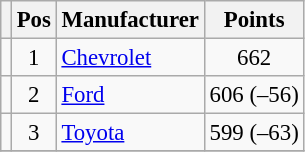<table class="wikitable" style="font-size: 95%">
<tr>
<th></th>
<th>Pos</th>
<th>Manufacturer</th>
<th>Points</th>
</tr>
<tr>
<td align="left"></td>
<td style="text-align:center;">1</td>
<td><a href='#'>Chevrolet</a></td>
<td style="text-align:center;">662</td>
</tr>
<tr>
<td align="left"></td>
<td style="text-align:center;">2</td>
<td><a href='#'>Ford</a></td>
<td style="text-align:center;">606 (–56)</td>
</tr>
<tr>
<td align="left"></td>
<td style="text-align:center;">3</td>
<td><a href='#'>Toyota</a></td>
<td style="text-align:center;">599 (–63)</td>
</tr>
<tr class="sortbottom">
</tr>
</table>
